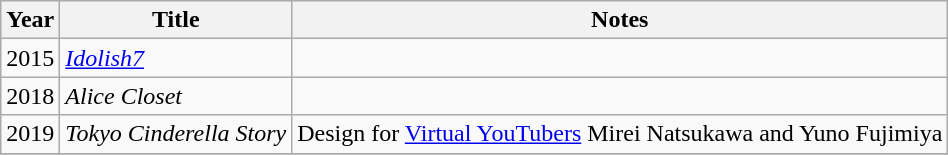<table class="wikitable sortable">
<tr>
<th>Year</th>
<th>Title</th>
<th class="unsortable">Notes</th>
</tr>
<tr>
<td>2015</td>
<td><em><a href='#'>Idolish7</a></em></td>
<td></td>
</tr>
<tr>
<td>2018</td>
<td><em>Alice Closet</em></td>
<td></td>
</tr>
<tr>
<td>2019</td>
<td><em>Tokyo Cinderella Story</em></td>
<td>Design for <a href='#'>Virtual YouTubers</a> Mirei Natsukawa and Yuno Fujimiya</td>
</tr>
<tr>
</tr>
</table>
